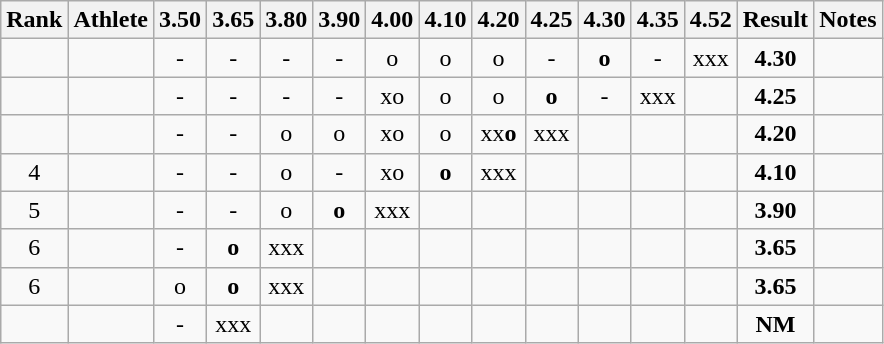<table class="wikitable" style="text-align:center">
<tr>
<th>Rank</th>
<th>Athlete</th>
<th>3.50</th>
<th>3.65</th>
<th>3.80</th>
<th>3.90</th>
<th>4.00</th>
<th>4.10</th>
<th>4.20</th>
<th>4.25</th>
<th>4.30</th>
<th>4.35</th>
<th>4.52</th>
<th>Result</th>
<th>Notes</th>
</tr>
<tr>
<td></td>
<td align=left></td>
<td>-</td>
<td>-</td>
<td>-</td>
<td>-</td>
<td>o</td>
<td>o</td>
<td>o</td>
<td>-</td>
<td><strong>o</strong></td>
<td>-</td>
<td>xxx</td>
<td><strong>4.30</strong></td>
<td></td>
</tr>
<tr>
<td></td>
<td align=left></td>
<td>-</td>
<td>-</td>
<td>-</td>
<td>-</td>
<td>xo</td>
<td>o</td>
<td>o</td>
<td><strong>o</strong></td>
<td>-</td>
<td>xxx</td>
<td></td>
<td><strong>4.25</strong></td>
<td></td>
</tr>
<tr>
<td></td>
<td align=left></td>
<td>-</td>
<td>-</td>
<td>o</td>
<td>o</td>
<td>xo</td>
<td>o</td>
<td>xx<strong>o</strong></td>
<td>xxx</td>
<td></td>
<td></td>
<td></td>
<td><strong>4.20</strong></td>
<td></td>
</tr>
<tr>
<td>4</td>
<td align=left></td>
<td>-</td>
<td>-</td>
<td>o</td>
<td>-</td>
<td>xo</td>
<td><strong>o</strong></td>
<td>xxx</td>
<td></td>
<td></td>
<td></td>
<td></td>
<td><strong>4.10</strong></td>
<td></td>
</tr>
<tr>
<td>5</td>
<td align=left></td>
<td>-</td>
<td>-</td>
<td>o</td>
<td><strong>o</strong></td>
<td>xxx</td>
<td></td>
<td></td>
<td></td>
<td></td>
<td></td>
<td></td>
<td><strong>3.90</strong></td>
<td></td>
</tr>
<tr>
<td>6</td>
<td align=left></td>
<td>-</td>
<td><strong>o</strong></td>
<td>xxx</td>
<td></td>
<td></td>
<td></td>
<td></td>
<td></td>
<td></td>
<td></td>
<td></td>
<td><strong>3.65</strong></td>
<td></td>
</tr>
<tr>
<td>6</td>
<td align=left></td>
<td>o</td>
<td><strong>o</strong></td>
<td>xxx</td>
<td></td>
<td></td>
<td></td>
<td></td>
<td></td>
<td></td>
<td></td>
<td></td>
<td><strong>3.65</strong></td>
<td></td>
</tr>
<tr>
<td></td>
<td align=left></td>
<td>-</td>
<td>xxx</td>
<td></td>
<td></td>
<td></td>
<td></td>
<td></td>
<td></td>
<td></td>
<td></td>
<td></td>
<td><strong>NM</strong></td>
<td></td>
</tr>
</table>
